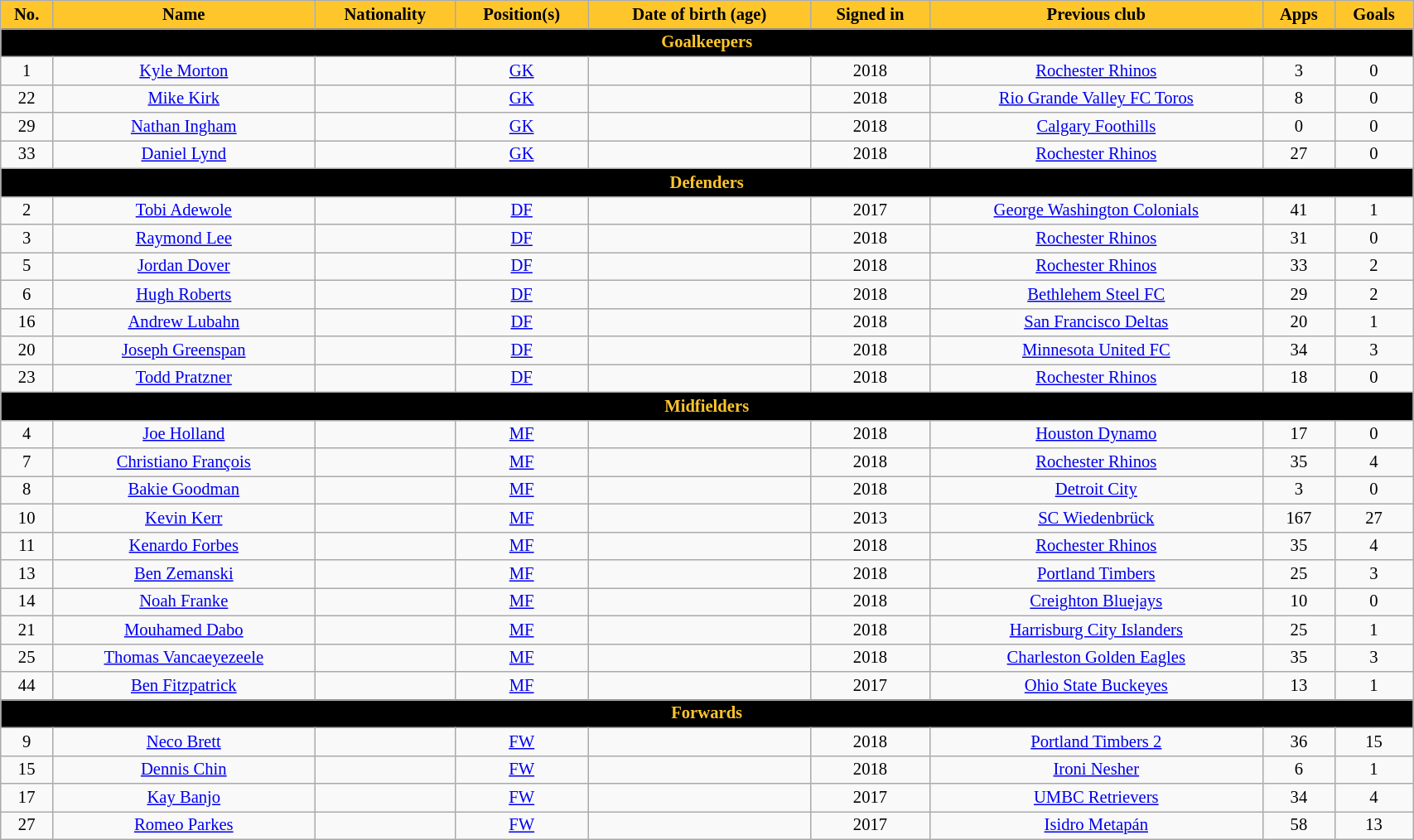<table class="wikitable" style="text-align:center; font-size:86%; width:90%;">
<tr>
<th style="background:#FFC62C; color:black; text-align:center;">No.</th>
<th style="background:#FFC62C; color:black; text-align:center;">Name</th>
<th style="background:#FFC62C; color:black; text-align:center;">Nationality</th>
<th style="background:#FFC62C; color:black; text-align:center;">Position(s)</th>
<th style="background:#FFC62C; color:black; text-align:center;">Date of birth (age)</th>
<th style="background:#FFC62C; color:black; text-align:center;">Signed in</th>
<th style="background:#FFC62C; color:black; text-align:center;">Previous club</th>
<th style="background:#FFC62C; color:black; text-align:center;">Apps</th>
<th style="background:#FFC62C; color:black; text-align:center;">Goals</th>
</tr>
<tr>
<th colspan=9 style="background:black; color:#FFC62C; text-align:center;">Goalkeepers</th>
</tr>
<tr>
<td>1</td>
<td><a href='#'>Kyle Morton</a></td>
<td></td>
<td><a href='#'>GK</a></td>
<td></td>
<td>2018</td>
<td> <a href='#'>Rochester Rhinos</a></td>
<td>3</td>
<td>0</td>
</tr>
<tr>
<td>22</td>
<td><a href='#'>Mike Kirk</a></td>
<td></td>
<td><a href='#'>GK</a></td>
<td></td>
<td>2018</td>
<td> <a href='#'>Rio Grande Valley FC Toros</a></td>
<td>8</td>
<td>0</td>
</tr>
<tr>
<td>29</td>
<td><a href='#'>Nathan Ingham</a></td>
<td></td>
<td><a href='#'>GK</a></td>
<td></td>
<td>2018</td>
<td> <a href='#'>Calgary Foothills</a></td>
<td>0</td>
<td>0</td>
</tr>
<tr>
<td>33</td>
<td><a href='#'>Daniel Lynd</a></td>
<td></td>
<td><a href='#'>GK</a></td>
<td></td>
<td>2018</td>
<td> <a href='#'>Rochester Rhinos</a></td>
<td>27</td>
<td>0</td>
</tr>
<tr>
<th colspan=9 style="background:black; color:#FFC62C; text-align:center;">Defenders</th>
</tr>
<tr>
<td>2</td>
<td><a href='#'>Tobi Adewole</a></td>
<td></td>
<td><a href='#'>DF</a></td>
<td></td>
<td>2017</td>
<td> <a href='#'>George Washington Colonials</a></td>
<td>41</td>
<td>1</td>
</tr>
<tr>
<td>3</td>
<td><a href='#'>Raymond Lee</a></td>
<td></td>
<td><a href='#'>DF</a></td>
<td></td>
<td>2018</td>
<td> <a href='#'>Rochester Rhinos</a></td>
<td>31</td>
<td>0</td>
</tr>
<tr>
<td>5</td>
<td><a href='#'>Jordan Dover</a></td>
<td></td>
<td><a href='#'>DF</a></td>
<td></td>
<td>2018</td>
<td> <a href='#'>Rochester Rhinos</a></td>
<td>33</td>
<td>2</td>
</tr>
<tr>
<td>6</td>
<td><a href='#'>Hugh Roberts</a></td>
<td></td>
<td><a href='#'>DF</a></td>
<td></td>
<td>2018</td>
<td> <a href='#'>Bethlehem Steel FC</a></td>
<td>29</td>
<td>2</td>
</tr>
<tr>
<td>16</td>
<td><a href='#'>Andrew Lubahn</a></td>
<td></td>
<td><a href='#'>DF</a></td>
<td></td>
<td>2018</td>
<td> <a href='#'>San Francisco Deltas</a></td>
<td>20</td>
<td>1</td>
</tr>
<tr>
<td>20</td>
<td><a href='#'>Joseph Greenspan</a></td>
<td></td>
<td><a href='#'>DF</a></td>
<td></td>
<td>2018</td>
<td> <a href='#'>Minnesota United FC</a></td>
<td>34</td>
<td>3</td>
</tr>
<tr>
<td>23</td>
<td><a href='#'>Todd Pratzner</a></td>
<td></td>
<td><a href='#'>DF</a></td>
<td></td>
<td>2018</td>
<td> <a href='#'>Rochester Rhinos</a></td>
<td>18</td>
<td>0</td>
</tr>
<tr>
<th colspan=9 style="background:black; color:#FFC62C; text-align:center;">Midfielders</th>
</tr>
<tr>
<td>4</td>
<td><a href='#'>Joe Holland</a></td>
<td></td>
<td><a href='#'>MF</a></td>
<td></td>
<td>2018</td>
<td> <a href='#'>Houston Dynamo</a></td>
<td>17</td>
<td>0</td>
</tr>
<tr>
<td>7</td>
<td><a href='#'>Christiano François</a></td>
<td></td>
<td><a href='#'>MF</a></td>
<td></td>
<td>2018</td>
<td> <a href='#'>Rochester Rhinos</a></td>
<td>35</td>
<td>4</td>
</tr>
<tr>
<td>8</td>
<td><a href='#'>Bakie Goodman</a></td>
<td></td>
<td><a href='#'>MF</a></td>
<td></td>
<td>2018</td>
<td> <a href='#'>Detroit City</a></td>
<td>3</td>
<td>0</td>
</tr>
<tr>
<td>10</td>
<td><a href='#'>Kevin Kerr</a></td>
<td></td>
<td><a href='#'>MF</a></td>
<td></td>
<td>2013</td>
<td> <a href='#'>SC Wiedenbrück</a></td>
<td>167</td>
<td>27</td>
</tr>
<tr>
<td>11</td>
<td><a href='#'>Kenardo Forbes</a></td>
<td></td>
<td><a href='#'>MF</a></td>
<td></td>
<td>2018</td>
<td> <a href='#'>Rochester Rhinos</a></td>
<td>35</td>
<td>4</td>
</tr>
<tr>
<td>13</td>
<td><a href='#'>Ben Zemanski</a></td>
<td></td>
<td><a href='#'>MF</a></td>
<td></td>
<td>2018</td>
<td> <a href='#'>Portland Timbers</a></td>
<td>25</td>
<td>3</td>
</tr>
<tr>
<td>14</td>
<td><a href='#'>Noah Franke</a></td>
<td></td>
<td><a href='#'>MF</a></td>
<td></td>
<td>2018</td>
<td> <a href='#'>Creighton Bluejays</a></td>
<td>10</td>
<td>0</td>
</tr>
<tr>
<td>21</td>
<td><a href='#'>Mouhamed Dabo</a></td>
<td></td>
<td><a href='#'>MF</a></td>
<td></td>
<td>2018</td>
<td> <a href='#'>Harrisburg City Islanders</a></td>
<td>25</td>
<td>1</td>
</tr>
<tr>
<td>25</td>
<td><a href='#'>Thomas Vancaeyezeele</a></td>
<td></td>
<td><a href='#'>MF</a></td>
<td></td>
<td>2018</td>
<td> <a href='#'>Charleston Golden Eagles</a></td>
<td>35</td>
<td>3</td>
</tr>
<tr>
<td>44</td>
<td><a href='#'>Ben Fitzpatrick</a></td>
<td></td>
<td><a href='#'>MF</a></td>
<td></td>
<td>2017</td>
<td> <a href='#'>Ohio State Buckeyes</a></td>
<td>13</td>
<td>1</td>
</tr>
<tr>
<th colspan=9 style="background:black; color:#FFC62C; text-align:center;">Forwards</th>
</tr>
<tr>
<td>9</td>
<td><a href='#'>Neco Brett</a></td>
<td></td>
<td><a href='#'>FW</a></td>
<td></td>
<td>2018</td>
<td> <a href='#'>Portland Timbers 2</a></td>
<td>36</td>
<td>15</td>
</tr>
<tr>
<td>15</td>
<td><a href='#'>Dennis Chin</a></td>
<td></td>
<td><a href='#'>FW</a></td>
<td></td>
<td>2018</td>
<td> <a href='#'>Ironi Nesher</a></td>
<td>6</td>
<td>1</td>
</tr>
<tr>
<td>17</td>
<td><a href='#'>Kay Banjo</a></td>
<td></td>
<td><a href='#'>FW</a></td>
<td></td>
<td>2017</td>
<td> <a href='#'>UMBC Retrievers</a></td>
<td>34</td>
<td>4</td>
</tr>
<tr>
<td>27</td>
<td><a href='#'>Romeo Parkes</a></td>
<td></td>
<td><a href='#'>FW</a></td>
<td></td>
<td>2017</td>
<td> <a href='#'>Isidro Metapán</a></td>
<td>58</td>
<td>13</td>
</tr>
</table>
